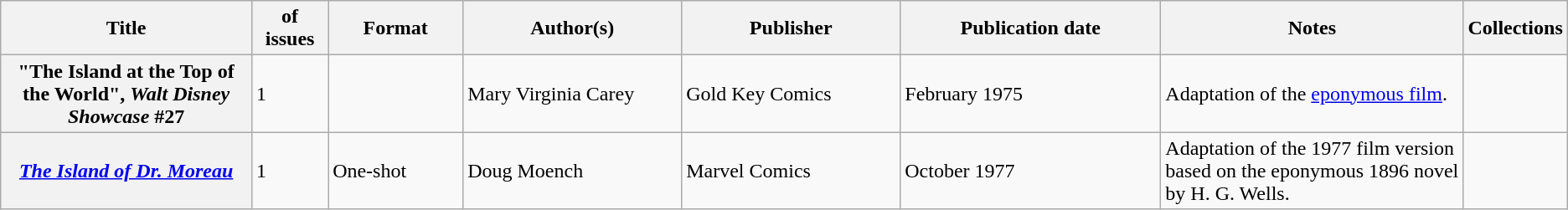<table class="wikitable">
<tr>
<th>Title</th>
<th style="width:40pt"> of issues</th>
<th style="width:75pt">Format</th>
<th style="width:125pt">Author(s)</th>
<th style="width:125pt">Publisher</th>
<th style="width:150pt">Publication date</th>
<th style="width:175pt">Notes</th>
<th>Collections</th>
</tr>
<tr>
<th>"The Island at the Top of the World", <em>Walt Disney Showcase</em> #27</th>
<td>1</td>
<td></td>
<td>Mary Virginia Carey</td>
<td>Gold Key Comics</td>
<td>February 1975</td>
<td>Adaptation of the <a href='#'>eponymous film</a>.</td>
<td></td>
</tr>
<tr>
<th><em><a href='#'>The Island of Dr. Moreau</a></em></th>
<td>1</td>
<td>One-shot</td>
<td>Doug Moench</td>
<td>Marvel Comics</td>
<td>October 1977</td>
<td>Adaptation of the 1977 film version based on the eponymous 1896 novel by H. G. Wells.</td>
<td></td>
</tr>
</table>
